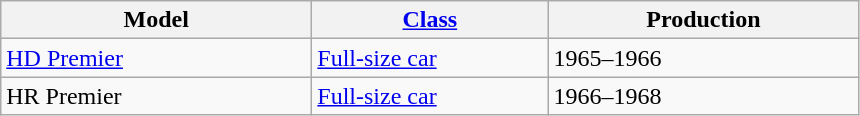<table class="wikitable">
<tr>
<th style="width:200px;">Model</th>
<th style="width:150px;"><a href='#'>Class</a></th>
<th style="width:200px;">Production</th>
</tr>
<tr>
<td valign="top"><a href='#'>HD Premier</a></td>
<td valign="top"><a href='#'>Full-size car</a></td>
<td valign="top">1965–1966</td>
</tr>
<tr>
<td valign="top">HR Premier</td>
<td valign="top"><a href='#'>Full-size car</a></td>
<td valign="top">1966–1968</td>
</tr>
</table>
